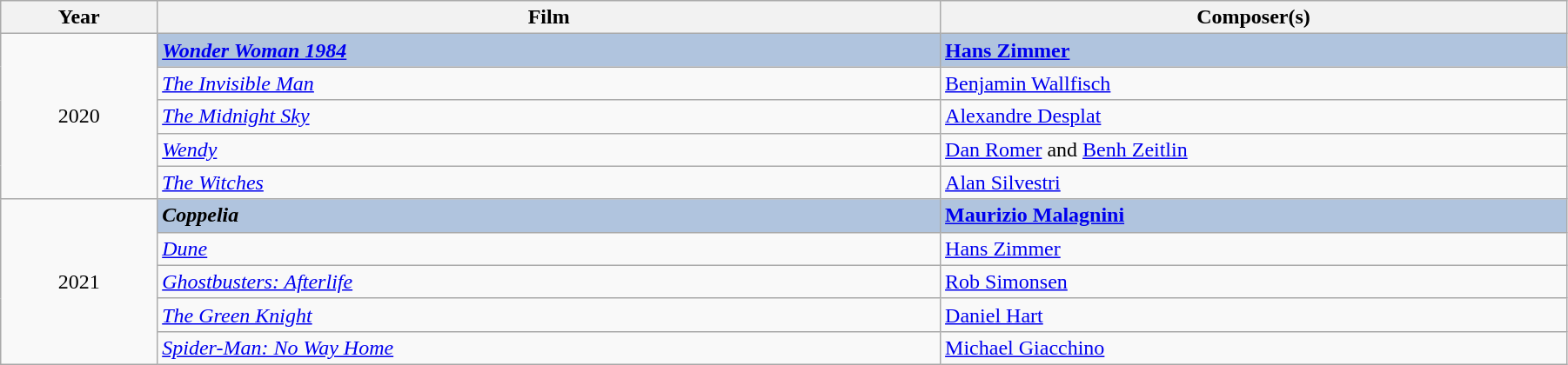<table class="wikitable" width="95%" cellpadding="5">
<tr>
<th width="10%">Year</th>
<th width="50%">Film</th>
<th width="40%">Composer(s)</th>
</tr>
<tr>
<td rowspan="5" style="text-align:center;">2020<br></td>
<td style="background:#B0C4DE;"><strong><em><a href='#'>Wonder Woman 1984</a></em></strong></td>
<td style="background:#B0C4DE;"><strong><a href='#'>Hans Zimmer</a></strong></td>
</tr>
<tr>
<td><em><a href='#'>The Invisible Man</a></em></td>
<td><a href='#'>Benjamin Wallfisch</a></td>
</tr>
<tr>
<td><em><a href='#'>The Midnight Sky</a></em></td>
<td><a href='#'>Alexandre Desplat</a></td>
</tr>
<tr>
<td><em><a href='#'>Wendy</a></em></td>
<td><a href='#'>Dan Romer</a> and <a href='#'>Benh Zeitlin</a></td>
</tr>
<tr>
<td><em><a href='#'>The Witches</a></em></td>
<td><a href='#'>Alan Silvestri</a></td>
</tr>
<tr>
<td rowspan="5" style="text-align:center;">2021<br></td>
<td style="background:#B0C4DE;"><strong><em>Coppelia</em></strong></td>
<td style="background:#B0C4DE;"><strong><a href='#'>Maurizio Malagnini</a></strong></td>
</tr>
<tr>
<td><em><a href='#'>Dune</a></em></td>
<td><a href='#'>Hans Zimmer</a></td>
</tr>
<tr>
<td><em><a href='#'>Ghostbusters: Afterlife</a></em></td>
<td><a href='#'>Rob Simonsen</a></td>
</tr>
<tr>
<td><em><a href='#'>The Green Knight</a></em></td>
<td><a href='#'>Daniel Hart</a></td>
</tr>
<tr>
<td><em><a href='#'>Spider-Man: No Way Home</a></em></td>
<td><a href='#'>Michael Giacchino</a></td>
</tr>
</table>
